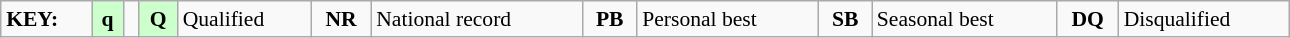<table class="wikitable" style="margin:0.5em auto; font-size:90%;position:relative;" width=68%>
<tr>
<td><strong>KEY:</strong></td>
<td bgcolor=ccffcc align=center><strong>q</strong></td>
<td></td>
<td bgcolor=ccffcc align=center><strong>Q</strong></td>
<td>Qualified</td>
<td align=center><strong>NR</strong></td>
<td>National record</td>
<td align=center><strong>PB</strong></td>
<td>Personal best</td>
<td align=center><strong>SB</strong></td>
<td>Seasonal best</td>
<td align=center><strong>DQ</strong></td>
<td>Disqualified</td>
</tr>
</table>
